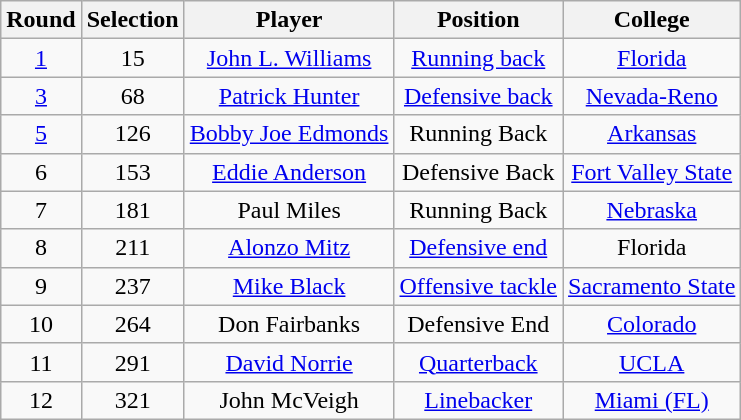<table class="wikitable" style="text-align:center">
<tr>
<th>Round</th>
<th>Selection</th>
<th>Player</th>
<th>Position</th>
<th>College</th>
</tr>
<tr>
<td align=center><a href='#'>1</a></td>
<td align=center>15</td>
<td><a href='#'>John L. Williams</a></td>
<td><a href='#'>Running back</a></td>
<td><a href='#'>Florida</a></td>
</tr>
<tr>
<td align=center><a href='#'>3</a></td>
<td align=center>68</td>
<td><a href='#'>Patrick Hunter</a></td>
<td><a href='#'>Defensive back</a></td>
<td><a href='#'>Nevada-Reno</a></td>
</tr>
<tr>
<td align=center><a href='#'>5</a></td>
<td align=center>126</td>
<td><a href='#'>Bobby Joe Edmonds</a></td>
<td>Running Back</td>
<td><a href='#'>Arkansas</a></td>
</tr>
<tr>
<td align=center>6</td>
<td align=center>153</td>
<td><a href='#'>Eddie Anderson</a></td>
<td>Defensive Back</td>
<td><a href='#'>Fort Valley State</a></td>
</tr>
<tr>
<td align=center>7</td>
<td align=center>181</td>
<td>Paul Miles</td>
<td>Running Back</td>
<td><a href='#'>Nebraska</a></td>
</tr>
<tr>
<td align=center>8</td>
<td align=center>211</td>
<td><a href='#'>Alonzo Mitz</a></td>
<td><a href='#'>Defensive end</a></td>
<td>Florida</td>
</tr>
<tr>
<td align=center>9</td>
<td align=center>237</td>
<td><a href='#'>Mike Black</a></td>
<td><a href='#'>Offensive tackle</a></td>
<td><a href='#'>Sacramento State</a></td>
</tr>
<tr>
<td align=center>10</td>
<td align=center>264</td>
<td>Don Fairbanks</td>
<td>Defensive End</td>
<td><a href='#'>Colorado</a></td>
</tr>
<tr>
<td align=center>11</td>
<td align=center>291</td>
<td><a href='#'>David Norrie</a></td>
<td><a href='#'>Quarterback</a></td>
<td><a href='#'>UCLA</a></td>
</tr>
<tr>
<td align=center>12</td>
<td align=center>321</td>
<td>John McVeigh</td>
<td><a href='#'>Linebacker</a></td>
<td><a href='#'>Miami (FL)</a></td>
</tr>
</table>
